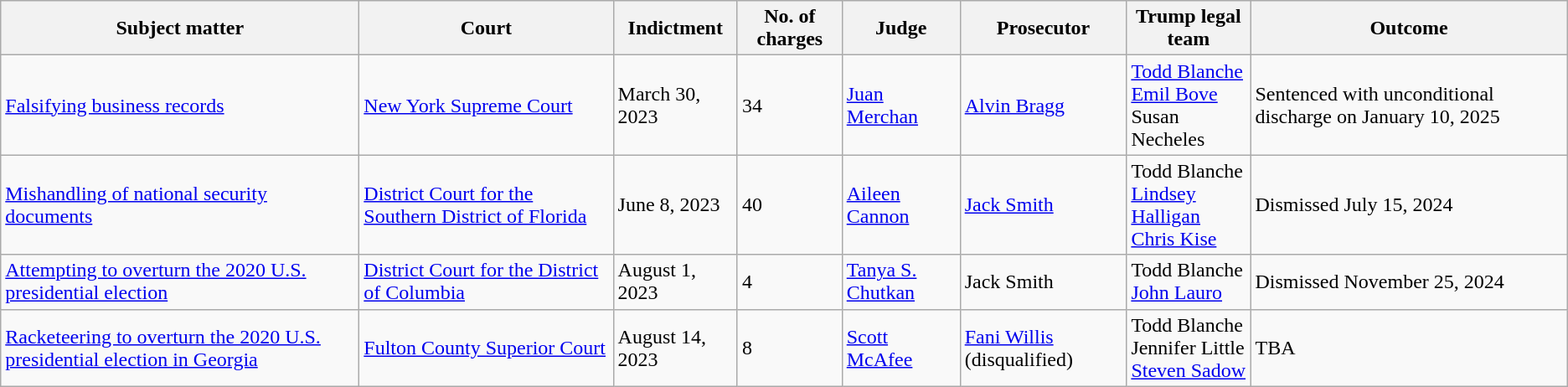<table class="wikitable defaultcenter">
<tr>
<th>Subject matter</th>
<th>Court</th>
<th>Indictment</th>
<th>No. of charges</th>
<th>Judge</th>
<th>Prosecutor</th>
<th>Trump legal team</th>
<th>Outcome</th>
</tr>
<tr>
<td><a href='#'>Falsifying business records</a></td>
<td><a href='#'>New York Supreme Court</a></td>
<td>March 30, 2023</td>
<td>34</td>
<td><a href='#'>Juan Merchan</a></td>
<td><a href='#'>Alvin Bragg</a></td>
<td><a href='#'>Todd Blanche</a><br><a href='#'>Emil Bove</a><br>Susan Necheles</td>
<td>Sentenced with unconditional discharge on January 10, 2025</td>
</tr>
<tr>
<td><a href='#'>Mishandling of national security documents</a></td>
<td><a href='#'>District Court for the Southern District of Florida</a></td>
<td>June 8, 2023</td>
<td>40</td>
<td><a href='#'>Aileen Cannon</a></td>
<td><a href='#'>Jack Smith</a></td>
<td>Todd Blanche<br><a href='#'>Lindsey Halligan</a><br><a href='#'>Chris Kise</a></td>
<td>Dismissed July 15, 2024</td>
</tr>
<tr>
<td><a href='#'>Attempting to overturn the 2020 U.S. presidential election</a></td>
<td><a href='#'>District Court for the District of Columbia</a></td>
<td>August 1, 2023</td>
<td>4</td>
<td><a href='#'>Tanya S. Chutkan</a></td>
<td>Jack Smith</td>
<td>Todd Blanche<br><a href='#'>John Lauro</a></td>
<td>Dismissed November 25, 2024</td>
</tr>
<tr>
<td><a href='#'>Racketeering to overturn the 2020 U.S. presidential election in Georgia</a></td>
<td><a href='#'>Fulton County Superior Court</a></td>
<td>August 14, 2023</td>
<td>8</td>
<td><a href='#'>Scott McAfee</a></td>
<td><a href='#'>Fani Willis</a> (disqualified)</td>
<td>Todd Blanche<br>Jennifer Little<br><a href='#'>Steven Sadow</a></td>
<td>TBA</td>
</tr>
</table>
